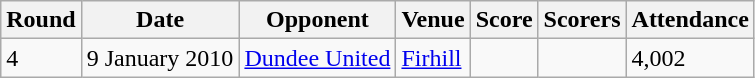<table Class="wikitable">
<tr>
<th>Round</th>
<th>Date</th>
<th>Opponent</th>
<th>Venue</th>
<th>Score</th>
<th>Scorers</th>
<th>Attendance</th>
</tr>
<tr>
<td>4</td>
<td>9 January 2010</td>
<td><a href='#'>Dundee United</a></td>
<td><a href='#'>Firhill</a></td>
<td></td>
<td></td>
<td>4,002</td>
</tr>
</table>
